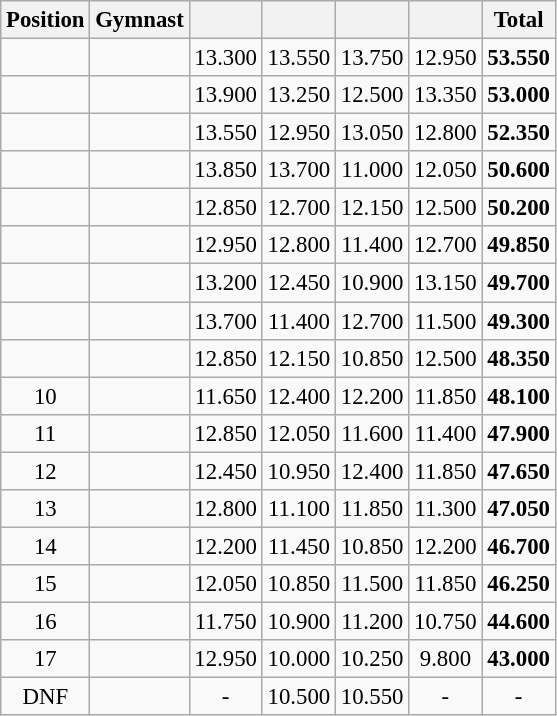<table class="wikitable sortable" style="text-align:center; font-size:95%">
<tr>
<th scope=col>Position</th>
<th scope=col>Gymnast</th>
<th scope=col></th>
<th scope=col></th>
<th scope=col></th>
<th scope=col></th>
<th scope=col>Total</th>
</tr>
<tr>
<td></td>
<td align=left></td>
<td>13.300</td>
<td>13.550</td>
<td>13.750</td>
<td>12.950</td>
<td><strong>53.550</strong></td>
</tr>
<tr>
<td></td>
<td align=left></td>
<td>13.900</td>
<td>13.250</td>
<td>12.500</td>
<td>13.350</td>
<td><strong>53.000</strong></td>
</tr>
<tr>
<td></td>
<td align=left></td>
<td>13.550</td>
<td>12.950</td>
<td>13.050</td>
<td>12.800</td>
<td><strong>52.350</strong></td>
</tr>
<tr>
<td></td>
<td align=left></td>
<td>13.850</td>
<td>13.700</td>
<td>11.000</td>
<td>12.050</td>
<td><strong>50.600</strong></td>
</tr>
<tr>
<td></td>
<td align=left></td>
<td>12.850</td>
<td>12.700</td>
<td>12.150</td>
<td>12.500</td>
<td><strong>50.200</strong></td>
</tr>
<tr>
<td></td>
<td align=left></td>
<td>12.950</td>
<td>12.800</td>
<td>11.400</td>
<td>12.700</td>
<td><strong>49.850</strong></td>
</tr>
<tr>
<td></td>
<td align=left></td>
<td>13.200</td>
<td>12.450</td>
<td>10.900</td>
<td>13.150</td>
<td><strong>49.700</strong></td>
</tr>
<tr>
<td></td>
<td align=left></td>
<td>13.700</td>
<td>11.400</td>
<td>12.700</td>
<td>11.500</td>
<td><strong>49.300</strong></td>
</tr>
<tr>
<td></td>
<td align=left></td>
<td>12.850</td>
<td>12.150</td>
<td>10.850</td>
<td>12.500</td>
<td><strong>48.350</strong></td>
</tr>
<tr>
<td>10</td>
<td align=left></td>
<td>11.650</td>
<td>12.400</td>
<td>12.200</td>
<td>11.850</td>
<td><strong>48.100</strong></td>
</tr>
<tr>
<td>11</td>
<td align=left></td>
<td>12.850</td>
<td>12.050</td>
<td>11.600</td>
<td>11.400</td>
<td><strong>47.900</strong></td>
</tr>
<tr>
<td>12</td>
<td align=left></td>
<td>12.450</td>
<td>10.950</td>
<td>12.400</td>
<td>11.850</td>
<td><strong>47.650</strong></td>
</tr>
<tr>
<td>13</td>
<td align=left></td>
<td>12.800</td>
<td>11.100</td>
<td>11.850</td>
<td>11.300</td>
<td><strong>47.050</strong></td>
</tr>
<tr>
<td>14</td>
<td align=left></td>
<td>12.200</td>
<td>11.450</td>
<td>10.850</td>
<td>12.200</td>
<td><strong>46.700</strong></td>
</tr>
<tr>
<td>15</td>
<td align=left></td>
<td>12.050</td>
<td>10.850</td>
<td>11.500</td>
<td>11.850</td>
<td><strong>46.250</strong></td>
</tr>
<tr>
<td>16</td>
<td align=left></td>
<td>11.750</td>
<td>10.900</td>
<td>11.200</td>
<td>10.750</td>
<td><strong>44.600</strong></td>
</tr>
<tr>
<td>17</td>
<td align=left></td>
<td>12.950</td>
<td>10.000</td>
<td>10.250</td>
<td>9.800</td>
<td><strong>43.000</strong></td>
</tr>
<tr>
<td>DNF</td>
<td align=left></td>
<td>-</td>
<td>10.500</td>
<td>10.550</td>
<td>-</td>
<td>-</td>
</tr>
</table>
